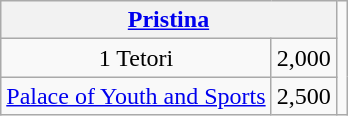<table class="wikitable" style="text-align:center;">
<tr>
<th colspan=2><a href='#'>Pristina</a></th>
<td rowspan="4"><br></td>
</tr>
<tr>
<td>1 Tetori</td>
<td>2,000</td>
</tr>
<tr>
<td><a href='#'>Palace of Youth and Sports</a></td>
<td>2,500</td>
</tr>
</table>
